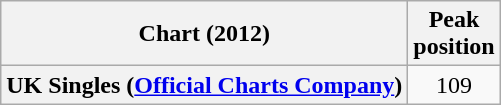<table class="wikitable sortable plainrowheaders" style="text-align:center;">
<tr>
<th scope="col">Chart (2012)</th>
<th scope="col">Peak<br>position</th>
</tr>
<tr>
<th scope="row">UK Singles (<a href='#'>Official Charts Company</a>)</th>
<td>109</td>
</tr>
</table>
